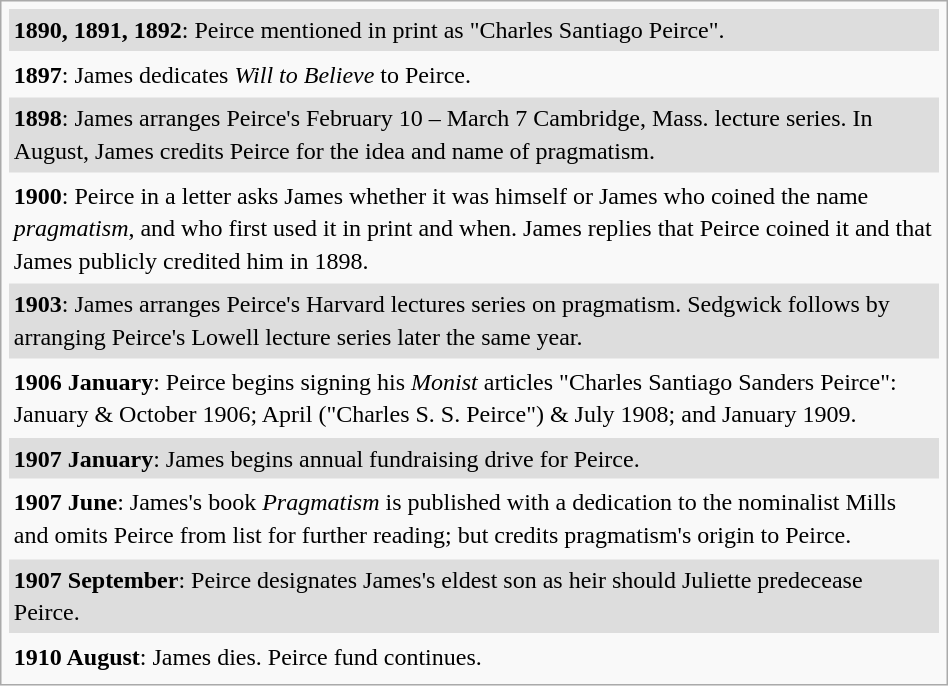<table cellPadding=3 class=infobox style="font-size:100%;width:50%;line-height:135%;border:solid 1px #aaa">
<tr>
<td bgcolor=#dddddd><strong>1890, 1891, 1892</strong>: Peirce mentioned in print as "Charles Santiago Peirce".</td>
</tr>
<tr>
<td><strong>1897</strong>: James dedicates <em>Will to Believe</em> to Peirce.</td>
</tr>
<tr>
<td bgcolor=#dddddd><strong>1898</strong>: James arranges Peirce's February 10 – March 7 Cambridge, Mass. lecture series. In August, James credits Peirce for the idea and name of pragmatism.</td>
</tr>
<tr>
<td><strong>1900</strong>: Peirce in a letter asks James whether it was himself or James who coined the name <em>pragmatism</em>, and who first used it in print and when. James replies that Peirce coined it and that James publicly credited him in 1898.</td>
</tr>
<tr>
<td bgcolor=#dddddd><strong>1903</strong>: James arranges Peirce's Harvard lectures series on pragmatism. Sedgwick follows by arranging Peirce's Lowell lecture series later the same year.</td>
</tr>
<tr>
<td><strong>1906 January</strong>: Peirce begins signing his <em>Monist</em> articles "Charles Santiago Sanders Peirce": January & October 1906; April ("Charles S. S. Peirce") & July 1908; and January 1909.</td>
</tr>
<tr>
<td bgcolor=#dddddd><strong>1907 January</strong>: James begins annual fundraising drive for Peirce.</td>
</tr>
<tr>
<td><strong>1907 June</strong>: James's book <em>Pragmatism</em> is published with a dedication to the nominalist Mills and omits Peirce from list for further reading; but credits pragmatism's origin to Peirce.</td>
</tr>
<tr>
<td bgcolor=#dddddd><strong>1907 September</strong>: Peirce designates James's eldest son as heir should Juliette predecease Peirce.</td>
</tr>
<tr>
<td><strong>1910 August</strong>: James dies. Peirce fund continues.</td>
</tr>
</table>
